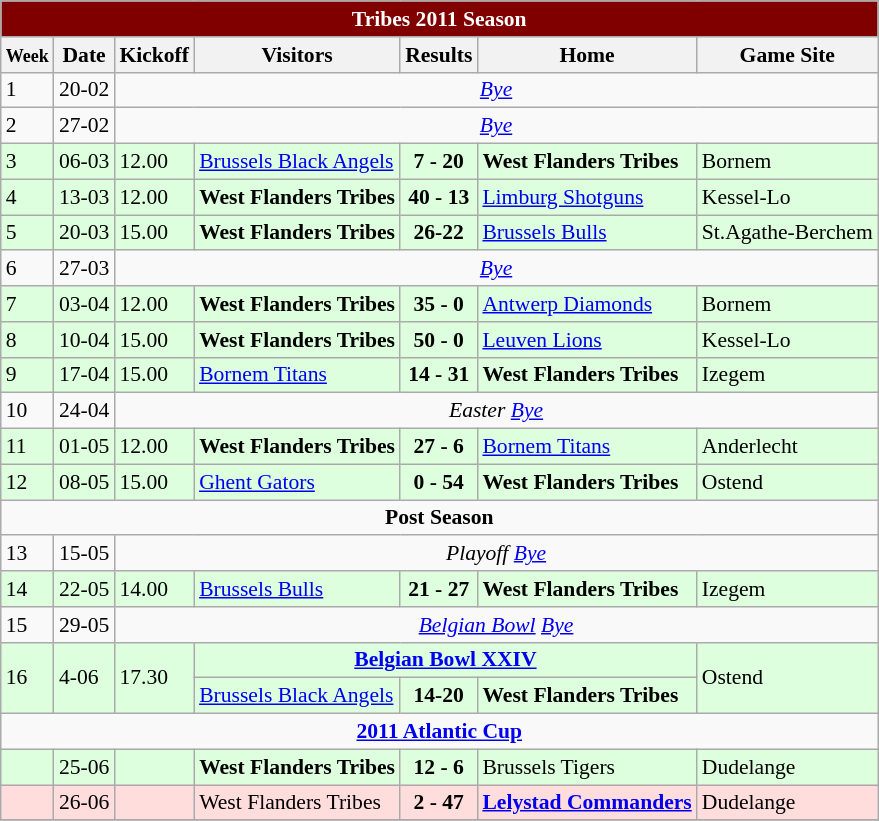<table class="wikitable" style="font-size:90%">
<tr>
<th style="background-color:maroon; color:white;" colspan=7>Tribes 2011 Season</th>
</tr>
<tr>
<th><small>Week</small></th>
<th>Date</th>
<th>Kickoff</th>
<th>Visitors</th>
<th>Results</th>
<th>Home</th>
<th>Game Site</th>
</tr>
<tr width="23%">
<td>1</td>
<td>20-02</td>
<td colspan="5" align="center"><em><a href='#'>Bye</a></em></td>
</tr>
<tr width="23%">
<td>2</td>
<td>27-02</td>
<td colspan="5" align="center"><em><a href='#'>Bye</a></em></td>
</tr>
<tr width="23%" style="background: #ddffdd;">
<td>3</td>
<td>06-03</td>
<td>12.00</td>
<td><a href='#'>Brussels Black Angels</a></td>
<td align=center><strong> 7 - 20</strong></td>
<td><strong>West Flanders Tribes</strong></td>
<td>Bornem</td>
</tr>
<tr width="23%" style="background: #ddffdd;">
<td>4</td>
<td>13-03</td>
<td>12.00</td>
<td><strong>West Flanders Tribes</strong></td>
<td align=center><strong> 40 - 13 </strong></td>
<td><a href='#'>Limburg Shotguns</a></td>
<td>Kessel-Lo</td>
</tr>
<tr width="23%" style="background: #ddffdd;">
<td>5</td>
<td>20-03</td>
<td>15.00</td>
<td><strong>West Flanders Tribes</strong></td>
<td align=center><strong> 26-22 </strong></td>
<td><a href='#'>Brussels Bulls</a></td>
<td>St.Agathe-Berchem</td>
</tr>
<tr width="23%">
<td>6</td>
<td>27-03</td>
<td colspan="5" align="center"><em><a href='#'>Bye</a></em></td>
</tr>
<tr width="23%" style="background: #ddffdd;">
<td>7</td>
<td>03-04</td>
<td>12.00</td>
<td><strong>West Flanders Tribes</strong></td>
<td align=center><strong> 35 - 0 </strong></td>
<td><a href='#'>Antwerp Diamonds</a></td>
<td>Bornem</td>
</tr>
<tr width="23%" style="background: #ddffdd;">
<td>8</td>
<td>10-04</td>
<td>15.00</td>
<td><strong>West Flanders Tribes</strong></td>
<td align=center><strong> 50 - 0 </strong></td>
<td><a href='#'>Leuven Lions</a></td>
<td>Kessel-Lo</td>
</tr>
<tr width="23%" style="background: #ddffdd;">
<td>9</td>
<td>17-04</td>
<td>15.00</td>
<td><a href='#'>Bornem Titans</a></td>
<td align=center><strong> 14 - 31 </strong></td>
<td><strong>West Flanders Tribes</strong></td>
<td>Izegem</td>
</tr>
<tr width="23%">
<td>10</td>
<td>24-04</td>
<td colspan="5" align="center"><em>Easter</em> <em><a href='#'>Bye</a></em></td>
</tr>
<tr width="23%" style="background: #ddffdd;">
<td>11</td>
<td>01-05</td>
<td>12.00</td>
<td><strong>West Flanders Tribes</strong></td>
<td align=center><strong> 27 - 6</strong></td>
<td><a href='#'>Bornem Titans</a></td>
<td>Anderlecht</td>
</tr>
<tr width="23%" style="background: #ddffdd;">
<td>12</td>
<td>08-05</td>
<td>15.00</td>
<td><a href='#'>Ghent Gators</a></td>
<td align=center><strong>0 - 54</strong></td>
<td><strong>West Flanders Tribes</strong></td>
<td>Ostend</td>
</tr>
<tr>
<td colspan="8" align="center"><strong>Post Season</strong></td>
</tr>
<tr width="23%">
<td>13</td>
<td>15-05</td>
<td colspan="5" align="center"><em>Playoff</em> <em><a href='#'>Bye</a></em></td>
</tr>
<tr width="23%" style="background: #ddffdd;">
<td>14</td>
<td>22-05</td>
<td>14.00</td>
<td><a href='#'>Brussels Bulls</a></td>
<td align=center><strong>21 - 27</strong></td>
<td><strong>West Flanders Tribes</strong></td>
<td>Izegem</td>
</tr>
<tr width="23%">
<td>15</td>
<td>29-05</td>
<td colspan="5" align="center"><em><a href='#'>Belgian Bowl</a></em> <em><a href='#'>Bye</a></em></td>
</tr>
<tr width="23%" style="background: #ddffdd;">
<td rowspan=2>16</td>
<td rowspan=2>4-06</td>
<td rowspan=2>17.30</td>
<td colspan="3" align="center"><strong><a href='#'>Belgian Bowl XXIV</a></strong></td>
<td rowspan=2>Ostend</td>
</tr>
<tr width="23%" style="background: #ddffdd;">
<td><a href='#'>Brussels Black Angels</a></td>
<td align=center><strong>14-20</strong></td>
<td><strong>West Flanders Tribes</strong></td>
</tr>
<tr width="23%">
<td colspan="7" align="center"><strong><a href='#'>2011 Atlantic Cup</a></strong></td>
</tr>
<tr width="23%" style="background: #ddffdd;">
<td></td>
<td>25-06</td>
<td></td>
<td><strong>West Flanders Tribes</strong></td>
<td align=center><strong>12 - 6</strong></td>
<td>Brussels Tigers</td>
<td>Dudelange</td>
</tr>
<tr width="23%" style="background: #ffdddd;">
<td></td>
<td>26-06</td>
<td></td>
<td>West Flanders Tribes</td>
<td align=center><strong>2 - 47</strong></td>
<td><strong><a href='#'>Lelystad Commanders</a></strong></td>
<td>Dudelange</td>
</tr>
<tr>
</tr>
</table>
